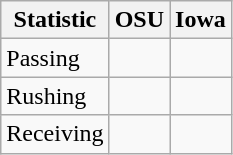<table class="wikitable">
<tr>
<th>Statistic</th>
<th>OSU</th>
<th>Iowa</th>
</tr>
<tr>
<td>Passing</td>
<td></td>
<td></td>
</tr>
<tr>
<td>Rushing</td>
<td></td>
<td></td>
</tr>
<tr>
<td>Receiving</td>
<td></td>
<td></td>
</tr>
</table>
